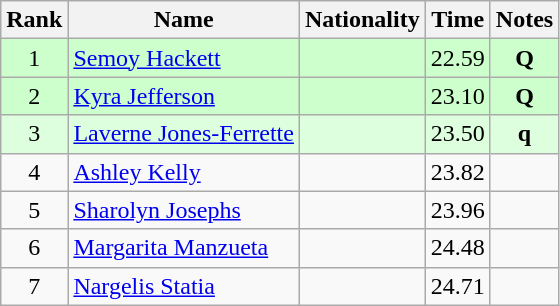<table class="wikitable sortable" style="text-align:center">
<tr>
<th>Rank</th>
<th>Name</th>
<th>Nationality</th>
<th>Time</th>
<th>Notes</th>
</tr>
<tr bgcolor=ccffcc>
<td align=center>1</td>
<td align=left><a href='#'>Semoy Hackett</a></td>
<td align=left></td>
<td>22.59</td>
<td><strong>Q</strong></td>
</tr>
<tr bgcolor=ccffcc>
<td align=center>2</td>
<td align=left><a href='#'>Kyra Jefferson</a></td>
<td align=left></td>
<td>23.10</td>
<td><strong>Q</strong></td>
</tr>
<tr bgcolor=ddffdd>
<td align=center>3</td>
<td align=left><a href='#'>Laverne Jones-Ferrette</a></td>
<td align=left></td>
<td>23.50</td>
<td><strong>q</strong></td>
</tr>
<tr>
<td align=center>4</td>
<td align=left><a href='#'>Ashley Kelly</a></td>
<td align=left></td>
<td>23.82</td>
<td></td>
</tr>
<tr>
<td align=center>5</td>
<td align=left><a href='#'>Sharolyn Josephs</a></td>
<td align=left></td>
<td>23.96</td>
<td></td>
</tr>
<tr>
<td align=center>6</td>
<td align=left><a href='#'>Margarita Manzueta</a></td>
<td align=left></td>
<td>24.48</td>
<td></td>
</tr>
<tr>
<td align=center>7</td>
<td align=left><a href='#'>Nargelis Statia</a></td>
<td align=left></td>
<td>24.71</td>
<td></td>
</tr>
</table>
